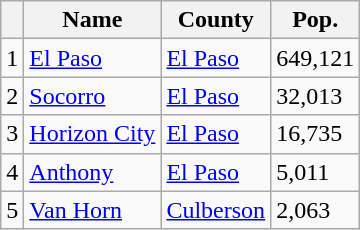<table class="wikitable sortable">
<tr>
<th></th>
<th>Name</th>
<th>County</th>
<th>Pop.</th>
</tr>
<tr>
<td>1</td>
<td><a href='#'>El Paso</a></td>
<td><a href='#'>El Paso</a></td>
<td>649,121</td>
</tr>
<tr>
<td>2</td>
<td><a href='#'>Socorro</a></td>
<td><a href='#'>El Paso</a></td>
<td>32,013</td>
</tr>
<tr>
<td>3</td>
<td><a href='#'>Horizon City</a></td>
<td><a href='#'>El Paso</a></td>
<td>16,735</td>
</tr>
<tr>
<td>4</td>
<td><a href='#'>Anthony</a></td>
<td><a href='#'>El Paso</a></td>
<td>5,011</td>
</tr>
<tr>
<td>5</td>
<td><a href='#'>Van Horn</a></td>
<td><a href='#'>Culberson</a></td>
<td>2,063</td>
</tr>
</table>
